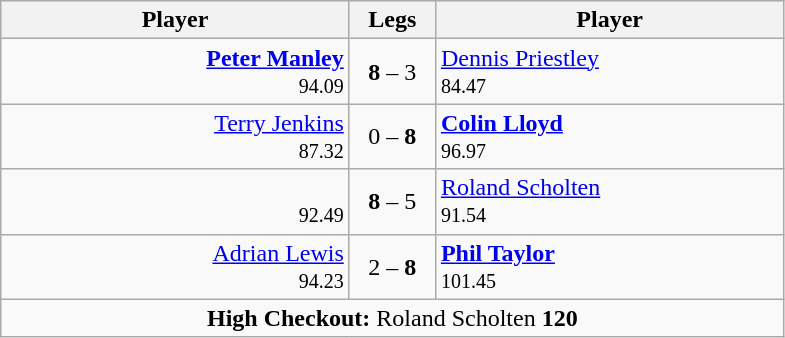<table class=wikitable style="text-align|center">
<tr>
<th width=225>Player</th>
<th width=50>Legs</th>
<th width=225>Player</th>
</tr>
<tr align=left>
<td align=right><strong><a href='#'>Peter Manley</a></strong>  <br> <small><span>94.09</span></small></td>
<td align=center><strong>8</strong> – 3</td>
<td> <a href='#'>Dennis Priestley</a> <br> <small><span>84.47</span></small></td>
</tr>
<tr align=left>
<td align=right><a href='#'>Terry Jenkins</a>  <br> <small><span>87.32</span></small></td>
<td align=center>0 – <strong>8</strong></td>
<td> <strong><a href='#'>Colin Lloyd</a></strong> <br> <small><span>96.97</span></small></td>
</tr>
<tr align=left>
<td align=right> <br> <small><span>92.49</span></small></td>
<td align=center><strong>8</strong> – 5</td>
<td> <a href='#'>Roland Scholten</a> <br> <small><span>91.54</span></small></td>
</tr>
<tr align=left>
<td align=right><a href='#'>Adrian Lewis</a>  <br> <small><span>94.23</span></small></td>
<td align=center>2 – <strong>8</strong></td>
<td> <strong><a href='#'>Phil Taylor</a></strong> <br> <small><span>101.45</span></small></td>
</tr>
<tr align=center>
<td colspan="3"><strong>High Checkout:</strong> Roland Scholten <strong>120</strong></td>
</tr>
</table>
